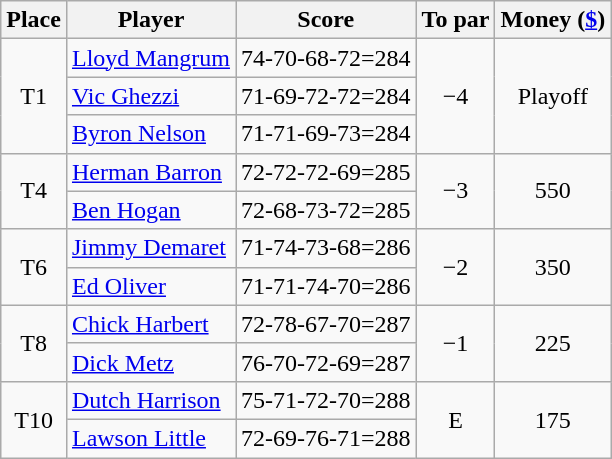<table class=wikitable>
<tr>
<th>Place</th>
<th>Player</th>
<th>Score</th>
<th>To par</th>
<th>Money (<a href='#'>$</a>)</th>
</tr>
<tr>
<td rowspan=3 align=center>T1</td>
<td> <a href='#'>Lloyd Mangrum</a></td>
<td>74-70-68-72=284</td>
<td rowspan=3 align=center>−4</td>
<td rowspan=3 align=center>Playoff</td>
</tr>
<tr>
<td> <a href='#'>Vic Ghezzi</a></td>
<td>71-69-72-72=284</td>
</tr>
<tr>
<td> <a href='#'>Byron Nelson</a></td>
<td>71-71-69-73=284</td>
</tr>
<tr>
<td rowspan=2 align=center>T4</td>
<td> <a href='#'>Herman Barron</a></td>
<td>72-72-72-69=285</td>
<td rowspan=2 align=center>−3</td>
<td rowspan=2 align=center>550</td>
</tr>
<tr>
<td> <a href='#'>Ben Hogan</a></td>
<td>72-68-73-72=285</td>
</tr>
<tr>
<td rowspan=2 align=center>T6</td>
<td> <a href='#'>Jimmy Demaret</a></td>
<td>71-74-73-68=286</td>
<td rowspan=2 align=center>−2</td>
<td rowspan=2 align=center>350</td>
</tr>
<tr>
<td> <a href='#'>Ed Oliver</a></td>
<td>71-71-74-70=286</td>
</tr>
<tr>
<td rowspan=2 align=center>T8</td>
<td> <a href='#'>Chick Harbert</a></td>
<td>72-78-67-70=287</td>
<td rowspan=2 align=center>−1</td>
<td rowspan=2 align=center>225</td>
</tr>
<tr>
<td> <a href='#'>Dick Metz</a></td>
<td>76-70-72-69=287</td>
</tr>
<tr>
<td rowspan=2 align=center>T10</td>
<td> <a href='#'>Dutch Harrison</a></td>
<td>75-71-72-70=288</td>
<td rowspan=2 align=center>E</td>
<td rowspan=2 align=center>175</td>
</tr>
<tr>
<td> <a href='#'>Lawson Little</a></td>
<td>72-69-76-71=288</td>
</tr>
</table>
